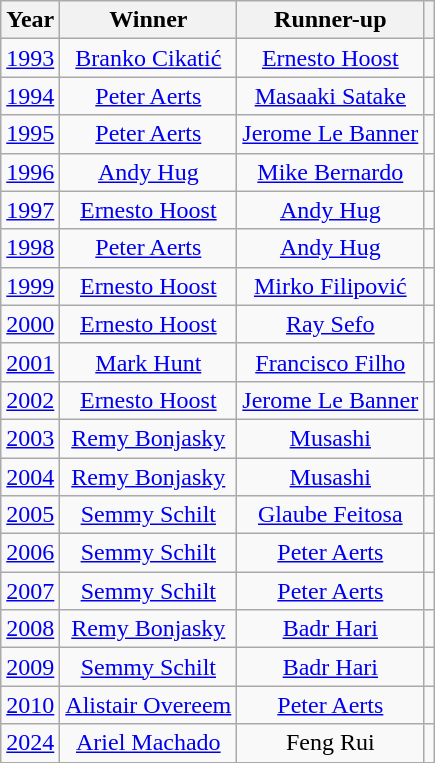<table class="wikitable sortable" align="center">
<tr>
<th>Year</th>
<th>Winner</th>
<th>Runner-up</th>
<th></th>
</tr>
<tr>
<td><a href='#'>1993</a></td>
<td align="center"> <a href='#'>Branko Cikatić</a></td>
<td align="center"> <a href='#'>Ernesto Hoost</a></td>
<td></td>
</tr>
<tr>
<td><a href='#'>1994</a></td>
<td align="center"> <a href='#'>Peter Aerts</a></td>
<td align="center"> <a href='#'>Masaaki Satake</a></td>
<td></td>
</tr>
<tr>
<td><a href='#'>1995</a></td>
<td align="center"> <a href='#'>Peter Aerts</a></td>
<td align="center"> <a href='#'>Jerome Le Banner</a></td>
<td></td>
</tr>
<tr>
<td><a href='#'>1996</a></td>
<td align="center"> <a href='#'>Andy Hug</a></td>
<td align="center"> <a href='#'>Mike Bernardo</a></td>
<td></td>
</tr>
<tr>
<td><a href='#'>1997</a></td>
<td align="center"> <a href='#'>Ernesto Hoost</a></td>
<td align="center"> <a href='#'>Andy Hug</a></td>
<td></td>
</tr>
<tr>
<td><a href='#'>1998</a></td>
<td align="center"> <a href='#'>Peter Aerts</a></td>
<td align="center"> <a href='#'>Andy Hug</a></td>
<td></td>
</tr>
<tr>
<td><a href='#'>1999</a></td>
<td align="center"> <a href='#'>Ernesto Hoost</a></td>
<td align="center"> <a href='#'>Mirko Filipović</a></td>
<td></td>
</tr>
<tr>
<td><a href='#'>2000</a></td>
<td align="center"> <a href='#'>Ernesto Hoost</a></td>
<td align="center"> <a href='#'>Ray Sefo</a></td>
<td></td>
</tr>
<tr>
<td><a href='#'>2001</a></td>
<td align="center"> <a href='#'>Mark Hunt</a></td>
<td align="center"> <a href='#'>Francisco Filho</a></td>
<td></td>
</tr>
<tr>
<td><a href='#'>2002</a></td>
<td align="center"> <a href='#'>Ernesto Hoost</a></td>
<td align="center"> <a href='#'>Jerome Le Banner</a></td>
<td></td>
</tr>
<tr>
<td><a href='#'>2003</a></td>
<td align="center"> <a href='#'>Remy Bonjasky</a></td>
<td align="center"> <a href='#'>Musashi</a></td>
<td></td>
</tr>
<tr>
<td><a href='#'>2004</a></td>
<td align="center"> <a href='#'>Remy Bonjasky</a></td>
<td align="center"> <a href='#'>Musashi</a></td>
<td></td>
</tr>
<tr>
<td><a href='#'>2005</a></td>
<td align="center"> <a href='#'>Semmy Schilt</a></td>
<td align="center"> <a href='#'>Glaube Feitosa</a></td>
<td></td>
</tr>
<tr>
<td><a href='#'>2006</a></td>
<td align="center"> <a href='#'>Semmy Schilt</a></td>
<td align="center"> <a href='#'>Peter Aerts</a></td>
<td></td>
</tr>
<tr>
<td><a href='#'>2007</a></td>
<td align="center"> <a href='#'>Semmy Schilt</a></td>
<td align="center"> <a href='#'>Peter Aerts</a></td>
<td></td>
</tr>
<tr>
<td><a href='#'>2008</a></td>
<td align="center"> <a href='#'>Remy Bonjasky</a></td>
<td align="center"> <a href='#'>Badr Hari</a></td>
<td></td>
</tr>
<tr>
<td><a href='#'>2009</a></td>
<td align="center"> <a href='#'>Semmy Schilt</a></td>
<td align="center"> <a href='#'>Badr Hari</a></td>
<td></td>
</tr>
<tr>
<td><a href='#'>2010</a></td>
<td align="center"> <a href='#'>Alistair Overeem</a></td>
<td align="center"> <a href='#'>Peter Aerts</a></td>
<td></td>
</tr>
<tr>
<td><a href='#'>2024</a></td>
<td align="center"> <a href='#'>Ariel Machado</a></td>
<td align="center"> Feng Rui</td>
<td></td>
</tr>
<tr>
</tr>
</table>
